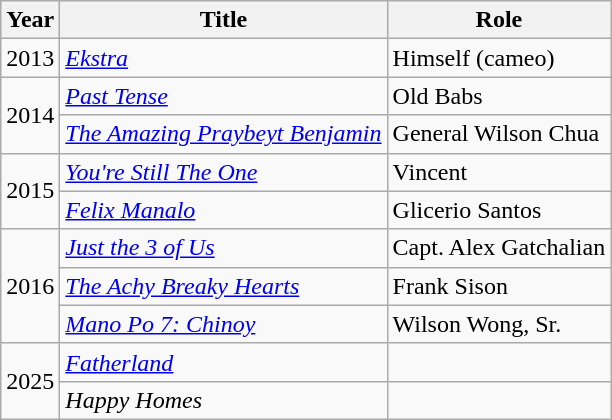<table class="wikitable sortable">
<tr>
<th>Year</th>
<th>Title</th>
<th>Role</th>
</tr>
<tr>
<td>2013</td>
<td><em><a href='#'>Ekstra</a></em></td>
<td>Himself (cameo)</td>
</tr>
<tr>
<td rowspan="2">2014</td>
<td><em><a href='#'>Past Tense</a></em></td>
<td>Old Babs</td>
</tr>
<tr>
<td><em> <a href='#'>The Amazing Praybeyt Benjamin</a></em></td>
<td>General Wilson Chua</td>
</tr>
<tr>
<td rowspan="2">2015</td>
<td><em><a href='#'>You're Still The One</a></em></td>
<td>Vincent</td>
</tr>
<tr>
<td><em><a href='#'>Felix Manalo</a></em></td>
<td>Glicerio Santos</td>
</tr>
<tr>
<td rowspan="3">2016</td>
<td><em><a href='#'>Just the 3 of Us</a></em></td>
<td>Capt. Alex Gatchalian</td>
</tr>
<tr>
<td><em><a href='#'>The Achy Breaky Hearts</a></em></td>
<td>Frank Sison</td>
</tr>
<tr>
<td><em><a href='#'>Mano Po 7: Chinoy</a></em></td>
<td>Wilson Wong, Sr.</td>
</tr>
<tr>
<td rowspan="2">2025</td>
<td><em><a href='#'>Fatherland</a></em></td>
</tr>
<tr>
<td><em>Happy Homes</em></td>
<td></td>
</tr>
</table>
